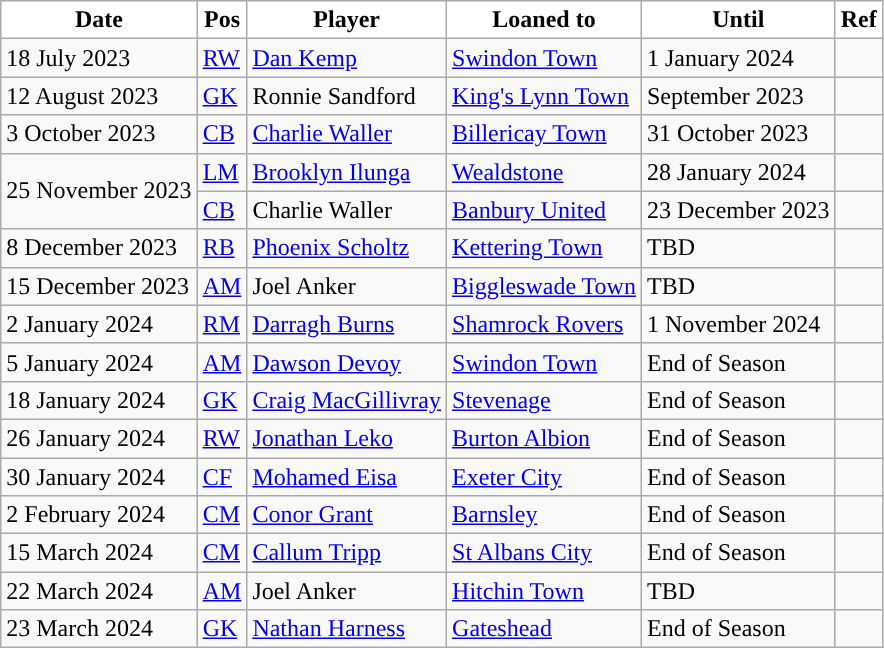<table class="wikitable plainrowheaders sortable">
<tr>
<th style="background:white; color:black; ">Date</th>
<th style="background:white; color:black; ">Pos</th>
<th style="background:white; color:black; ">Player</th>
<th style="background:white; color:black; ">Loaned to</th>
<th style="background:white; color:black; ">Until</th>
<th style="background:white; color:black; ">Ref</th>
</tr>
<tr>
<td>18 July 2023</td>
<td><a href='#'>RW</a></td>
<td> <a href='#'>Dan Kemp</a></td>
<td> <a href='#'>Swindon Town</a></td>
<td>1 January 2024</td>
<td></td>
</tr>
<tr>
<td>12 August 2023</td>
<td><a href='#'>GK</a></td>
<td> Ronnie Sandford</td>
<td> <a href='#'>King's Lynn Town</a></td>
<td>September 2023</td>
<td></td>
</tr>
<tr>
<td>3 October 2023</td>
<td><a href='#'>CB</a></td>
<td> <a href='#'>Charlie Waller</a></td>
<td> <a href='#'>Billericay Town</a></td>
<td>31 October 2023</td>
<td></td>
</tr>
<tr>
<td rowspan="2">25 November 2023</td>
<td><a href='#'>LM</a></td>
<td> <a href='#'>Brooklyn Ilunga</a></td>
<td> <a href='#'>Wealdstone</a></td>
<td>28 January 2024</td>
<td></td>
</tr>
<tr>
<td><a href='#'>CB</a></td>
<td> Charlie Waller</td>
<td> <a href='#'>Banbury United</a></td>
<td>23 December 2023</td>
<td></td>
</tr>
<tr>
<td>8 December 2023</td>
<td><a href='#'>RB</a></td>
<td> <a href='#'>Phoenix Scholtz</a></td>
<td> <a href='#'>Kettering Town</a></td>
<td>TBD</td>
<td></td>
</tr>
<tr>
<td>15 December 2023</td>
<td><a href='#'>AM</a></td>
<td> Joel Anker</td>
<td> <a href='#'>Biggleswade Town</a></td>
<td>TBD</td>
<td></td>
</tr>
<tr>
<td>2 January 2024</td>
<td><a href='#'>RM</a></td>
<td> <a href='#'>Darragh Burns</a></td>
<td> <a href='#'>Shamrock Rovers</a></td>
<td>1 November 2024</td>
<td></td>
</tr>
<tr>
<td>5 January 2024</td>
<td><a href='#'>AM</a></td>
<td> <a href='#'>Dawson Devoy</a></td>
<td> <a href='#'>Swindon Town</a></td>
<td>End of Season</td>
<td></td>
</tr>
<tr>
<td>18 January 2024</td>
<td><a href='#'>GK</a></td>
<td> <a href='#'>Craig MacGillivray</a></td>
<td> <a href='#'>Stevenage</a></td>
<td>End of Season</td>
<td></td>
</tr>
<tr>
<td>26 January 2024</td>
<td><a href='#'>RW</a></td>
<td> <a href='#'>Jonathan Leko</a></td>
<td> <a href='#'>Burton Albion</a></td>
<td>End of Season</td>
<td></td>
</tr>
<tr>
<td>30 January 2024</td>
<td><a href='#'>CF</a></td>
<td> <a href='#'>Mohamed Eisa</a></td>
<td> <a href='#'>Exeter City</a></td>
<td>End of Season</td>
<td></td>
</tr>
<tr>
<td>2 February 2024</td>
<td><a href='#'>CM</a></td>
<td> <a href='#'>Conor Grant</a></td>
<td> <a href='#'>Barnsley</a></td>
<td>End of Season</td>
<td></td>
</tr>
<tr>
<td>15 March 2024</td>
<td><a href='#'>CM</a></td>
<td> <a href='#'>Callum Tripp</a></td>
<td> <a href='#'>St Albans City</a></td>
<td>End of Season</td>
<td></td>
</tr>
<tr>
<td>22 March 2024</td>
<td><a href='#'>AM</a></td>
<td> Joel Anker</td>
<td> <a href='#'>Hitchin Town</a></td>
<td>TBD</td>
<td></td>
</tr>
<tr>
<td>23 March 2024</td>
<td><a href='#'>GK</a></td>
<td> <a href='#'>Nathan Harness</a></td>
<td> <a href='#'>Gateshead</a></td>
<td>End of Season</td>
<td></td>
</tr>
</table>
